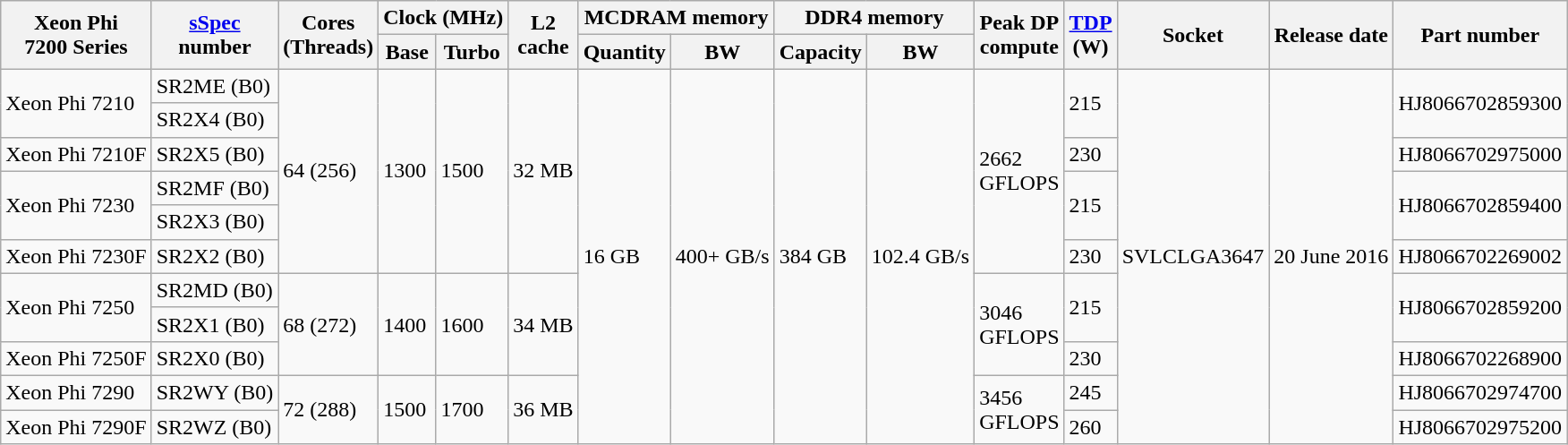<table class="wikitable sortable">
<tr>
<th rowspan="2">Xeon Phi<br>7200 Series</th>
<th rowspan="2"><a href='#'>sSpec</a><br>number</th>
<th rowspan="2">Cores<br>(Threads)</th>
<th colspan="2">Clock (MHz)</th>
<th rowspan="2">L2<br>cache</th>
<th colspan="2">MCDRAM memory</th>
<th colspan="2">DDR4 memory</th>
<th rowspan="2">Peak DP<br>compute</th>
<th rowspan="2"><a href='#'>TDP</a><br>(W)</th>
<th rowspan="2" class="unsortable">Socket</th>
<th rowspan="2" class="unsortable">Release date</th>
<th rowspan="2">Part number</th>
</tr>
<tr>
<th class="unsortable">Base</th>
<th class="unsortable">Turbo</th>
<th class="unsortable">Quantity</th>
<th class="unsortable"><abbr>BW</abbr></th>
<th class="unsortable">Capacity</th>
<th class="unsortable"><abbr>BW</abbr></th>
</tr>
<tr>
<td rowspan="2">Xeon Phi 7210</td>
<td>SR2ME (B0)</td>
<td rowspan="6">64 (256)</td>
<td rowspan="6">1300</td>
<td rowspan="6">1500</td>
<td rowspan="6">32 MB</td>
<td rowspan="11">16 GB</td>
<td rowspan="11">400+ GB/s</td>
<td rowspan="11">384 GB</td>
<td rowspan="11">102.4 GB/s</td>
<td rowspan="6">2662<br>GFLOPS</td>
<td rowspan="2">215</td>
<td rowspan="11" style="text-align:center; vertical-align: center;">SVLCLGA3647</td>
<td rowspan="11">20 June 2016</td>
<td rowspan="2">HJ8066702859300</td>
</tr>
<tr>
<td>SR2X4 (B0)</td>
</tr>
<tr>
<td>Xeon Phi 7210F</td>
<td>SR2X5 (B0)</td>
<td>230</td>
<td>HJ8066702975000</td>
</tr>
<tr>
<td rowspan="2">Xeon Phi 7230</td>
<td>SR2MF (B0)</td>
<td rowspan="2">215</td>
<td rowspan="2">HJ8066702859400</td>
</tr>
<tr>
<td>SR2X3 (B0)</td>
</tr>
<tr>
<td>Xeon Phi 7230F</td>
<td>SR2X2 (B0)</td>
<td>230</td>
<td>HJ8066702269002</td>
</tr>
<tr>
<td rowspan="2">Xeon Phi 7250</td>
<td>SR2MD (B0)</td>
<td rowspan="3">68 (272)</td>
<td rowspan="3">1400</td>
<td rowspan="3">1600</td>
<td rowspan="3">34 MB</td>
<td rowspan="3">3046<br>GFLOPS</td>
<td rowspan="2">215</td>
<td rowspan="2">HJ8066702859200</td>
</tr>
<tr>
<td>SR2X1 (B0)</td>
</tr>
<tr>
<td>Xeon Phi 7250F</td>
<td>SR2X0 (B0)</td>
<td>230</td>
<td>HJ8066702268900</td>
</tr>
<tr>
<td>Xeon Phi 7290</td>
<td>SR2WY (B0)</td>
<td rowspan="2">72 (288)</td>
<td rowspan="2">1500</td>
<td rowspan="2">1700</td>
<td rowspan="2">36 MB</td>
<td rowspan="2">3456<br>GFLOPS</td>
<td>245</td>
<td>HJ8066702974700</td>
</tr>
<tr>
<td>Xeon Phi 7290F</td>
<td>SR2WZ (B0)</td>
<td>260</td>
<td>HJ8066702975200</td>
</tr>
</table>
